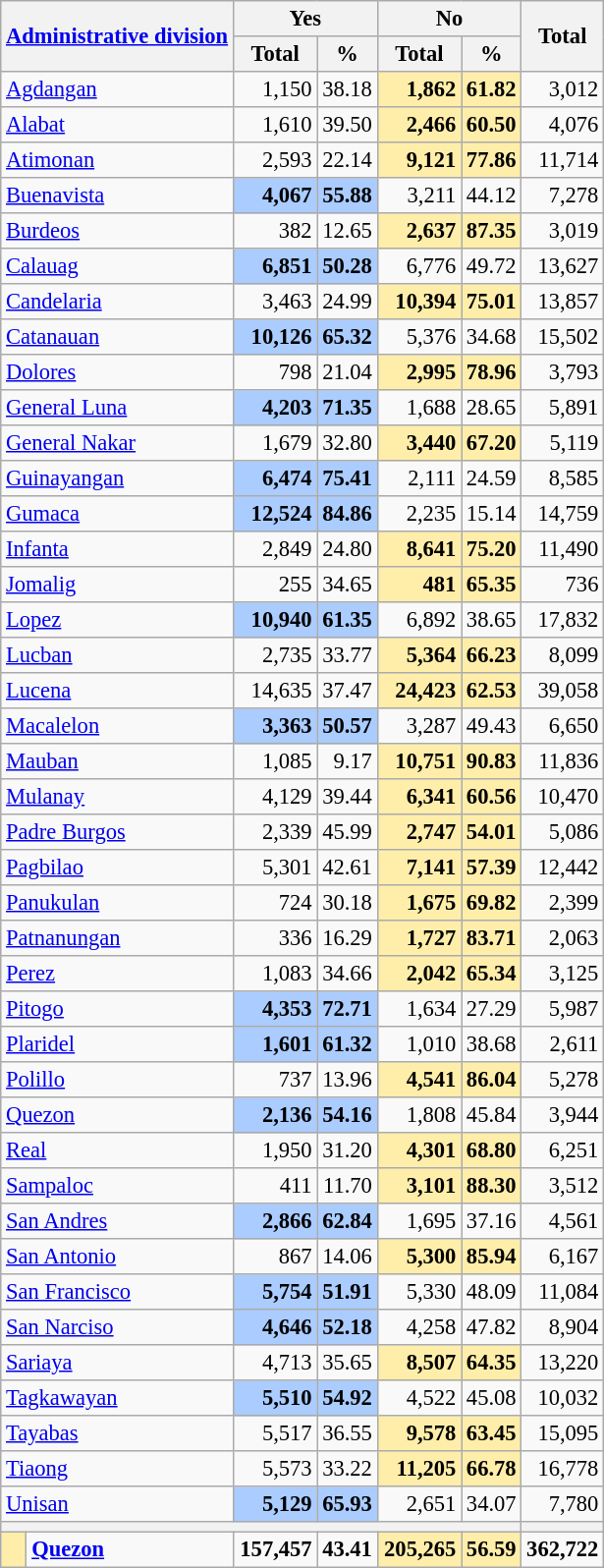<table class="wikitable sortable" style="text-align:right; font-size:94%">
<tr>
<th colspan="2" rowspan="2"><a href='#'>Administrative division</a></th>
<th colspan="2">Yes</th>
<th colspan="2">No</th>
<th rowspan="2">Total</th>
</tr>
<tr>
<th width="50px">Total</th>
<th width="30px">%</th>
<th width="50px">Total</th>
<th width="30px">%</th>
</tr>
<tr>
<td colspan="2" align="left"><a href='#'>Agdangan</a></td>
<td>1,150</td>
<td>38.18</td>
<td bgcolor="#fea"><strong>1,862</strong></td>
<td bgcolor="#fea"><strong>61.82</strong></td>
<td>3,012</td>
</tr>
<tr>
<td colspan="2" align="left"><a href='#'>Alabat</a></td>
<td>1,610</td>
<td>39.50</td>
<td bgcolor="#fea"><strong>2,466</strong></td>
<td bgcolor="#fea"><strong>60.50</strong></td>
<td>4,076</td>
</tr>
<tr>
<td colspan="2" align="left"><a href='#'>Atimonan</a></td>
<td>2,593</td>
<td>22.14</td>
<td bgcolor="#fea"><strong>9,121</strong></td>
<td bgcolor="#fea"><strong>77.86</strong></td>
<td>11,714</td>
</tr>
<tr>
<td colspan="2" align="left"><a href='#'>Buenavista</a></td>
<td bgcolor="#acf"><strong>4,067</strong></td>
<td bgcolor="#acf"><strong>55.88</strong></td>
<td>3,211</td>
<td>44.12</td>
<td>7,278</td>
</tr>
<tr>
<td colspan="2" align="left"><a href='#'>Burdeos</a></td>
<td>382</td>
<td>12.65</td>
<td bgcolor="#fea"><strong>2,637</strong></td>
<td bgcolor="#fea"><strong>87.35</strong></td>
<td>3,019</td>
</tr>
<tr>
<td colspan="2" align="left"><a href='#'>Calauag</a></td>
<td bgcolor="#acf"><strong>6,851</strong></td>
<td bgcolor="#acf"><strong>50.28</strong></td>
<td>6,776</td>
<td>49.72</td>
<td>13,627</td>
</tr>
<tr>
<td colspan="2" align="left"><a href='#'>Candelaria</a></td>
<td>3,463</td>
<td>24.99</td>
<td bgcolor="#fea"><strong>10,394</strong></td>
<td bgcolor="#fea"><strong>75.01</strong></td>
<td>13,857</td>
</tr>
<tr>
<td colspan="2" align="left"><a href='#'>Catanauan</a></td>
<td bgcolor="#acf"><strong>10,126</strong></td>
<td bgcolor="#acf"><strong>65.32</strong></td>
<td>5,376</td>
<td>34.68</td>
<td>15,502</td>
</tr>
<tr>
<td colspan="2" align="left"><a href='#'>Dolores</a></td>
<td>798</td>
<td>21.04</td>
<td bgcolor="#fea"><strong>2,995</strong></td>
<td bgcolor="#fea"><strong>78.96</strong></td>
<td>3,793</td>
</tr>
<tr>
<td colspan="2" align="left"><a href='#'>General Luna</a></td>
<td bgcolor="#acf"><strong>4,203</strong></td>
<td bgcolor="#acf"><strong>71.35</strong></td>
<td>1,688</td>
<td>28.65</td>
<td>5,891</td>
</tr>
<tr>
<td colspan="2" align="left"><a href='#'>General Nakar</a></td>
<td>1,679</td>
<td>32.80</td>
<td bgcolor="#fea"><strong>3,440</strong></td>
<td bgcolor="#fea"><strong>67.20</strong></td>
<td>5,119</td>
</tr>
<tr>
<td colspan="2" align="left"><a href='#'>Guinayangan</a></td>
<td bgcolor="#acf"><strong>6,474</strong></td>
<td bgcolor="#acf"><strong>75.41</strong></td>
<td>2,111</td>
<td>24.59</td>
<td>8,585</td>
</tr>
<tr>
<td colspan="2" align="left"><a href='#'>Gumaca</a></td>
<td bgcolor="#acf"><strong>12,524</strong></td>
<td bgcolor="#acf"><strong>84.86</strong></td>
<td>2,235</td>
<td>15.14</td>
<td>14,759</td>
</tr>
<tr>
<td colspan="2" align="left"><a href='#'>Infanta</a></td>
<td>2,849</td>
<td>24.80</td>
<td bgcolor="#fea"><strong>8,641</strong></td>
<td bgcolor="#fea"><strong>75.20</strong></td>
<td>11,490</td>
</tr>
<tr>
<td colspan="2" align="left"><a href='#'>Jomalig</a></td>
<td>255</td>
<td>34.65</td>
<td bgcolor="#fea"><strong>481</strong></td>
<td bgcolor="#fea"><strong>65.35</strong></td>
<td>736</td>
</tr>
<tr>
<td colspan="2" align="left"><a href='#'>Lopez</a></td>
<td bgcolor="#acf"><strong>10,940</strong></td>
<td bgcolor="#acf"><strong>61.35</strong></td>
<td>6,892</td>
<td>38.65</td>
<td>17,832</td>
</tr>
<tr>
<td colspan="2" align="left"><a href='#'>Lucban</a></td>
<td>2,735</td>
<td>33.77</td>
<td bgcolor="#fea"><strong>5,364</strong></td>
<td bgcolor="#fea"><strong>66.23</strong></td>
<td>8,099</td>
</tr>
<tr>
<td colspan="2" align="left"><a href='#'>Lucena</a></td>
<td>14,635</td>
<td>37.47</td>
<td bgcolor="#fea"><strong>24,423</strong></td>
<td bgcolor="#fea"><strong>62.53</strong></td>
<td>39,058</td>
</tr>
<tr>
<td colspan="2" align="left"><a href='#'>Macalelon</a></td>
<td bgcolor="#acf"><strong>3,363</strong></td>
<td bgcolor="#acf"><strong>50.57</strong></td>
<td>3,287</td>
<td>49.43</td>
<td>6,650</td>
</tr>
<tr>
<td colspan="2" align="left"><a href='#'>Mauban</a></td>
<td>1,085</td>
<td>9.17</td>
<td bgcolor="#fea"><strong>10,751</strong></td>
<td bgcolor="#fea"><strong>90.83</strong></td>
<td>11,836</td>
</tr>
<tr>
<td colspan="2" align="left"><a href='#'>Mulanay</a></td>
<td>4,129</td>
<td>39.44</td>
<td bgcolor="#fea"><strong>6,341</strong></td>
<td bgcolor="#fea"><strong>60.56</strong></td>
<td>10,470</td>
</tr>
<tr>
<td colspan="2" align="left"><a href='#'>Padre Burgos</a></td>
<td>2,339</td>
<td>45.99</td>
<td bgcolor="#fea"><strong>2,747</strong></td>
<td bgcolor="#fea"><strong>54.01</strong></td>
<td>5,086</td>
</tr>
<tr>
<td colspan="2" align="left"><a href='#'>Pagbilao</a></td>
<td>5,301</td>
<td>42.61</td>
<td bgcolor="#fea"><strong>7,141</strong></td>
<td bgcolor="#fea"><strong>57.39</strong></td>
<td>12,442</td>
</tr>
<tr>
<td colspan="2" align="left"><a href='#'>Panukulan</a></td>
<td>724</td>
<td>30.18</td>
<td bgcolor="#fea"><strong>1,675</strong></td>
<td bgcolor="#fea"><strong>69.82</strong></td>
<td>2,399</td>
</tr>
<tr>
<td colspan="2" align="left"><a href='#'>Patnanungan</a></td>
<td>336</td>
<td>16.29</td>
<td bgcolor="#fea"><strong>1,727</strong></td>
<td bgcolor="#fea"><strong>83.71</strong></td>
<td>2,063</td>
</tr>
<tr>
<td colspan="2" align="left"><a href='#'>Perez</a></td>
<td>1,083</td>
<td>34.66</td>
<td bgcolor="#fea"><strong>2,042</strong></td>
<td bgcolor="#fea"><strong>65.34</strong></td>
<td>3,125</td>
</tr>
<tr>
<td colspan="2" align="left"><a href='#'>Pitogo</a></td>
<td bgcolor="#acf"><strong>4,353</strong></td>
<td bgcolor="#acf"><strong>72.71</strong></td>
<td>1,634</td>
<td>27.29</td>
<td>5,987</td>
</tr>
<tr>
<td colspan="2" align="left"><a href='#'>Plaridel</a></td>
<td bgcolor="#acf"><strong>1,601</strong></td>
<td bgcolor="#acf"><strong>61.32</strong></td>
<td>1,010</td>
<td>38.68</td>
<td>2,611</td>
</tr>
<tr>
<td colspan="2" align="left"><a href='#'>Polillo</a></td>
<td>737</td>
<td>13.96</td>
<td bgcolor="#fea"><strong>4,541</strong></td>
<td bgcolor="#fea"><strong>86.04</strong></td>
<td>5,278</td>
</tr>
<tr>
<td colspan="2" align="left"><a href='#'>Quezon</a></td>
<td bgcolor="#acf"><strong>2,136</strong></td>
<td bgcolor="#acf"><strong>54.16</strong></td>
<td>1,808</td>
<td>45.84</td>
<td>3,944</td>
</tr>
<tr>
<td colspan="2" align="left"><a href='#'>Real</a></td>
<td>1,950</td>
<td>31.20</td>
<td bgcolor="#fea"><strong>4,301</strong></td>
<td bgcolor="#fea"><strong>68.80</strong></td>
<td>6,251</td>
</tr>
<tr>
<td colspan="2" align="left"><a href='#'>Sampaloc</a></td>
<td>411</td>
<td>11.70</td>
<td bgcolor="#fea"><strong>3,101</strong></td>
<td bgcolor="#fea"><strong>88.30</strong></td>
<td>3,512</td>
</tr>
<tr>
<td colspan="2" align="left"><a href='#'>San Andres</a></td>
<td bgcolor="#acf"><strong>2,866</strong></td>
<td bgcolor="#acf"><strong>62.84</strong></td>
<td>1,695</td>
<td>37.16</td>
<td>4,561</td>
</tr>
<tr>
<td colspan="2" align="left"><a href='#'>San Antonio</a></td>
<td>867</td>
<td>14.06</td>
<td bgcolor="#fea"><strong>5,300</strong></td>
<td bgcolor="#fea"><strong>85.94</strong></td>
<td>6,167</td>
</tr>
<tr>
<td colspan="2" align="left"><a href='#'>San Francisco</a></td>
<td bgcolor="#acf"><strong>5,754</strong></td>
<td bgcolor="#acf"><strong>51.91</strong></td>
<td>5,330</td>
<td>48.09</td>
<td>11,084</td>
</tr>
<tr>
<td colspan="2" align="left"><a href='#'>San Narciso</a></td>
<td bgcolor="#acf"><strong>4,646</strong></td>
<td bgcolor="#acf"><strong>52.18</strong></td>
<td>4,258</td>
<td>47.82</td>
<td>8,904</td>
</tr>
<tr>
<td colspan="2" align="left"><a href='#'>Sariaya</a></td>
<td>4,713</td>
<td>35.65</td>
<td bgcolor="#fea"><strong>8,507</strong></td>
<td bgcolor="#fea"><strong>64.35</strong></td>
<td>13,220</td>
</tr>
<tr>
<td colspan="2" align="left"><a href='#'>Tagkawayan</a></td>
<td bgcolor="#acf"><strong>5,510</strong></td>
<td bgcolor="#acf"><strong>54.92</strong></td>
<td>4,522</td>
<td>45.08</td>
<td>10,032</td>
</tr>
<tr>
<td colspan="2" align="left"><a href='#'>Tayabas</a></td>
<td>5,517</td>
<td>36.55</td>
<td bgcolor="#fea"><strong>9,578</strong></td>
<td bgcolor="#fea"><strong>63.45</strong></td>
<td>15,095</td>
</tr>
<tr>
<td colspan="2" align="left"><a href='#'>Tiaong</a></td>
<td>5,573</td>
<td>33.22</td>
<td bgcolor="#fea"><strong>11,205</strong></td>
<td bgcolor="#fea"><strong>66.78</strong></td>
<td>16,778</td>
</tr>
<tr>
<td colspan="2" align="left"><a href='#'>Unisan</a></td>
<td bgcolor="#acf"><strong>5,129</strong></td>
<td bgcolor="#acf"><strong>65.93</strong></td>
<td>2,651</td>
<td>34.07</td>
<td>7,780</td>
</tr>
<tr class="sortbottom">
<th colspan="6"></th>
<th></th>
</tr>
<tr class="sortbottom" style="font-weight:bold;">
<td bgcolor="#fea"></td>
<td align="left"><a href='#'>Quezon</a></td>
<td>157,457</td>
<td>43.41</td>
<td bgcolor="#fea">205,265</td>
<td bgcolor="#fea">56.59</td>
<td><strong>362,722</strong></td>
</tr>
</table>
